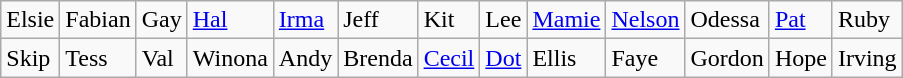<table class="wikitable">
<tr>
<td>Elsie</td>
<td>Fabian</td>
<td>Gay</td>
<td><a href='#'>Hal</a></td>
<td><a href='#'>Irma</a></td>
<td>Jeff</td>
<td>Kit</td>
<td>Lee</td>
<td><a href='#'>Mamie</a></td>
<td><a href='#'>Nelson</a></td>
<td>Odessa</td>
<td><a href='#'>Pat</a></td>
<td>Ruby</td>
</tr>
<tr>
<td>Skip</td>
<td>Tess</td>
<td>Val</td>
<td>Winona</td>
<td>Andy</td>
<td>Brenda</td>
<td><a href='#'>Cecil</a></td>
<td><a href='#'>Dot</a></td>
<td>Ellis</td>
<td>Faye</td>
<td>Gordon</td>
<td>Hope</td>
<td>Irving</td>
</tr>
</table>
